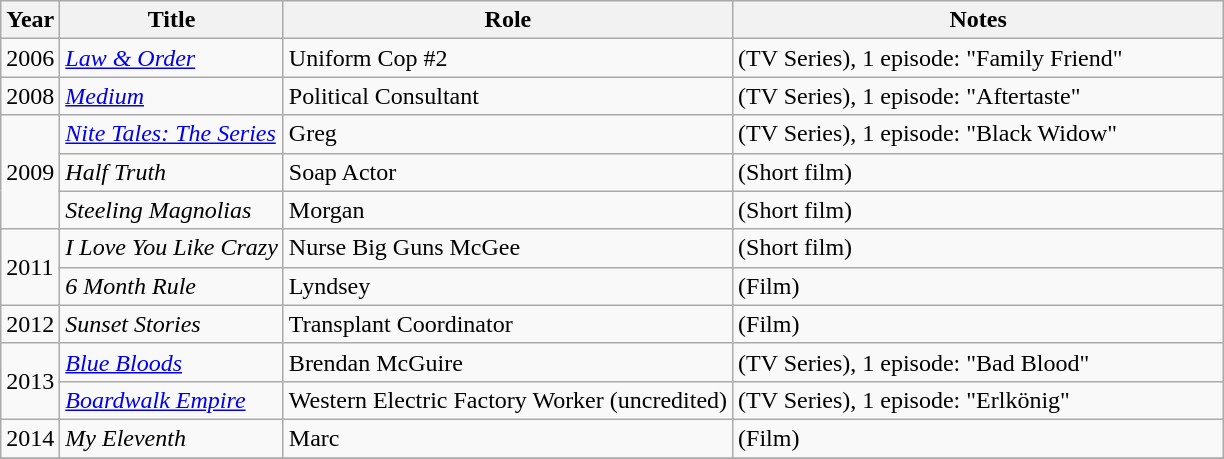<table class="wikitable sortable">
<tr>
<th>Year</th>
<th>Title</th>
<th>Role</th>
<th class="unsortable" style="width:20em;">Notes</th>
</tr>
<tr>
<td>2006</td>
<td><em><a href='#'>Law & Order</a></em></td>
<td>Uniform Cop #2</td>
<td>(TV Series), 1 episode: "Family Friend"</td>
</tr>
<tr>
<td>2008</td>
<td><em><a href='#'>Medium</a></em></td>
<td>Political Consultant</td>
<td>(TV Series), 1 episode: "Aftertaste"</td>
</tr>
<tr>
<td rowspan="3">2009</td>
<td><em><a href='#'>Nite Tales: The Series</a></em></td>
<td>Greg</td>
<td>(TV Series), 1 episode: "Black Widow"</td>
</tr>
<tr>
<td><em>Half Truth</em></td>
<td>Soap Actor</td>
<td>(Short film)</td>
</tr>
<tr>
<td><em>Steeling Magnolias</em></td>
<td>Morgan</td>
<td>(Short film)</td>
</tr>
<tr>
<td rowspan="2">2011</td>
<td><em>I Love You Like Crazy</em></td>
<td>Nurse Big Guns McGee</td>
<td>(Short film)</td>
</tr>
<tr>
<td><em>6 Month Rule</em></td>
<td>Lyndsey</td>
<td>(Film)</td>
</tr>
<tr>
<td>2012</td>
<td><em>Sunset Stories</em></td>
<td>Transplant Coordinator</td>
<td>(Film)</td>
</tr>
<tr>
<td rowspan="2">2013</td>
<td><em><a href='#'>Blue Bloods</a></em></td>
<td>Brendan McGuire</td>
<td>(TV Series), 1 episode: "Bad Blood"</td>
</tr>
<tr>
<td><em><a href='#'>Boardwalk Empire</a></em></td>
<td>Western Electric Factory Worker (uncredited)</td>
<td>(TV Series), 1 episode: "Erlkönig"</td>
</tr>
<tr>
<td>2014</td>
<td><em>My Eleventh</em></td>
<td>Marc</td>
<td>(Film)</td>
</tr>
<tr>
</tr>
</table>
